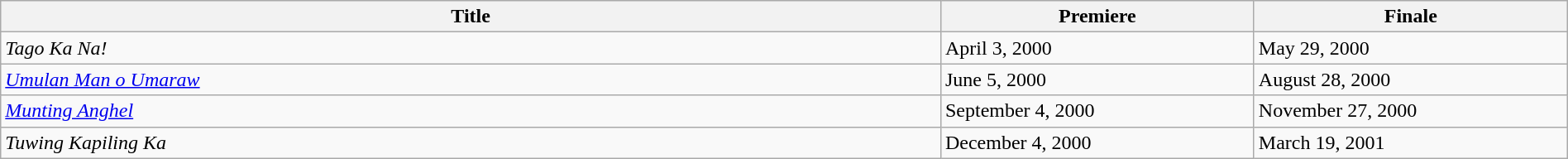<table class="wikitable sortable" width="100%">
<tr>
<th style="width:60%;">Title</th>
<th style="width:20%;">Premiere</th>
<th style="width:20%;">Finale</th>
</tr>
<tr>
<td><em>Tago Ka Na!</em> </td>
<td>April 3, 2000</td>
<td>May 29, 2000</td>
</tr>
<tr>
<td><em><a href='#'>Umulan Man o Umaraw</a></em> </td>
<td>June 5, 2000</td>
<td>August 28, 2000</td>
</tr>
<tr>
<td><em><a href='#'>Munting Anghel</a></em> </td>
<td>September 4, 2000</td>
<td>November 27, 2000</td>
</tr>
<tr>
<td><em>Tuwing Kapiling Ka</em> </td>
<td>December 4, 2000</td>
<td>March 19, 2001</td>
</tr>
</table>
